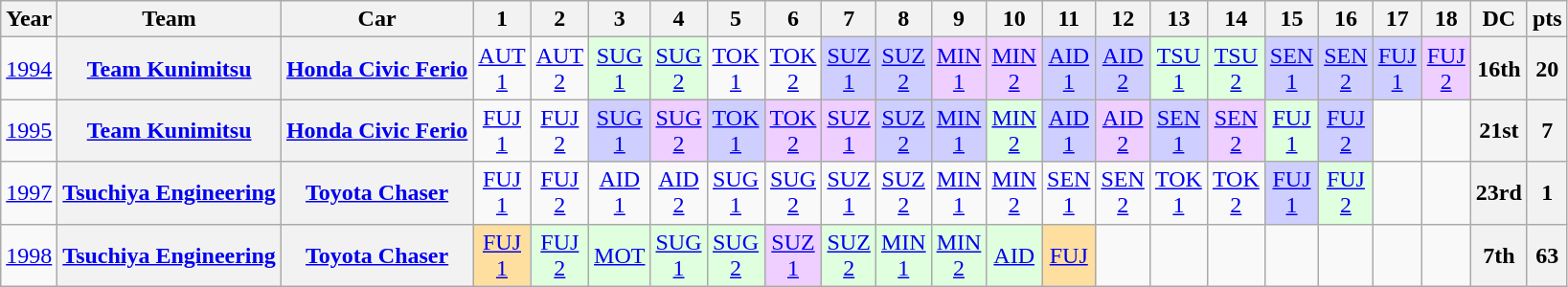<table class="wikitable"style="text-align:center;font-size;90%">
<tr>
<th>Year</th>
<th>Team</th>
<th>Car</th>
<th>1</th>
<th>2</th>
<th>3</th>
<th>4</th>
<th>5</th>
<th>6</th>
<th>7</th>
<th>8</th>
<th>9</th>
<th>10</th>
<th>11</th>
<th>12</th>
<th>13</th>
<th>14</th>
<th>15</th>
<th>16</th>
<th>17</th>
<th>18</th>
<th>DC</th>
<th>pts</th>
</tr>
<tr>
<td><a href='#'>1994</a></td>
<th><a href='#'>Team Kunimitsu</a></th>
<th><a href='#'>Honda Civic Ferio</a></th>
<td><a href='#'>AUT<br>1</a></td>
<td><a href='#'>AUT<br>2</a></td>
<td style="background:#DFFFDF;"><a href='#'>SUG<br>1</a><br></td>
<td style="background:#DFFFDF;"><a href='#'>SUG<br>2</a><br></td>
<td><a href='#'>TOK<br>1</a></td>
<td><a href='#'>TOK<br>2</a></td>
<td style="background:#CFCFFF;"><a href='#'>SUZ<br>1</a><br></td>
<td style="background:#CFCFFF;"><a href='#'>SUZ<br>2</a><br></td>
<td style="background:#EFCFFF;"><a href='#'>MIN<br>1</a><br></td>
<td style="background:#EFCFFF;"><a href='#'>MIN<br>2</a><br></td>
<td style="background:#CFCFFF;"><a href='#'>AID<br>1</a><br></td>
<td style="background:#CFCFFF;"><a href='#'>AID<br>2</a><br></td>
<td style="background:#DFFFDF;"><a href='#'>TSU<br>1</a><br></td>
<td style="background:#DFFFDF;"><a href='#'>TSU<br>2</a><br></td>
<td style="background:#CFCFFF;"><a href='#'>SEN<br>1</a><br></td>
<td style="background:#CFCFFF;"><a href='#'>SEN<br>2</a><br></td>
<td style="background:#CFCFFF;"><a href='#'>FUJ<br>1</a><br></td>
<td style="background:#EFCFFF;"><a href='#'>FUJ<br>2</a><br></td>
<th>16th</th>
<th>20</th>
</tr>
<tr>
<td><a href='#'>1995</a></td>
<th><a href='#'>Team Kunimitsu</a></th>
<th><a href='#'>Honda Civic Ferio</a></th>
<td><a href='#'>FUJ<br>1</a></td>
<td><a href='#'>FUJ<br>2</a></td>
<td style="background:#CFCFFF;"><a href='#'>SUG<br>1</a><br></td>
<td style="background:#EFCFFF;"><a href='#'>SUG<br>2</a><br></td>
<td style="background:#CFCFFF;"><a href='#'>TOK<br>1</a><br></td>
<td style="background:#EFCFFF;"><a href='#'>TOK<br>2</a><br></td>
<td style="background:#EFCFFF;"><a href='#'>SUZ<br>1</a><br></td>
<td style="background:#CFCFFF;"><a href='#'>SUZ<br>2</a><br></td>
<td style="background:#CFCFFF;"><a href='#'>MIN<br>1</a><br></td>
<td style="background:#DFFFDF;"><a href='#'>MIN<br>2</a><br></td>
<td style="background:#CFCFFF;"><a href='#'>AID<br>1</a><br></td>
<td style="background:#EFCFFF;"><a href='#'>AID<br>2</a><br></td>
<td style="background:#CFCFFF;"><a href='#'>SEN<br>1</a><br></td>
<td style="background:#EFCFFF;"><a href='#'>SEN<br>2</a><br></td>
<td style="background:#DFFFDF;"><a href='#'>FUJ<br>1</a><br></td>
<td style="background:#CFCFFF;"><a href='#'>FUJ<br>2</a><br></td>
<td></td>
<td></td>
<th>21st</th>
<th>7</th>
</tr>
<tr>
<td><a href='#'>1997</a></td>
<th><a href='#'>Tsuchiya Engineering</a></th>
<th><a href='#'>Toyota Chaser</a></th>
<td><a href='#'>FUJ<br>1</a></td>
<td><a href='#'>FUJ<br>2</a></td>
<td><a href='#'>AID<br>1</a></td>
<td><a href='#'>AID<br>2</a></td>
<td><a href='#'>SUG<br>1</a></td>
<td><a href='#'>SUG<br>2</a></td>
<td><a href='#'>SUZ<br>1</a></td>
<td><a href='#'>SUZ<br>2</a></td>
<td><a href='#'>MIN<br>1</a></td>
<td><a href='#'>MIN<br>2</a></td>
<td><a href='#'>SEN<br>1</a></td>
<td><a href='#'>SEN<br>2</a></td>
<td><a href='#'>TOK<br>1</a></td>
<td><a href='#'>TOK<br>2</a></td>
<td style="background:#CFCFFF;"><a href='#'>FUJ<br>1</a><br></td>
<td style="background:#DFFFDF;"><a href='#'>FUJ<br>2</a><br></td>
<td></td>
<td></td>
<th>23rd</th>
<th>1</th>
</tr>
<tr>
<td><a href='#'>1998</a></td>
<th><a href='#'>Tsuchiya Engineering</a></th>
<th><a href='#'>Toyota Chaser</a></th>
<td style="background:#FFDF9F;"><a href='#'>FUJ<br>1</a><br></td>
<td style="background:#DFFFDF;"><a href='#'>FUJ<br>2</a><br></td>
<td style="background:#DFFFDF;"><a href='#'>MOT</a><br></td>
<td style="background:#DFFFDF;"><a href='#'>SUG<br>1</a><br></td>
<td style="background:#DFFFDF;"><a href='#'>SUG<br>2</a><br></td>
<td style="background:#EFCFFF;"><a href='#'>SUZ<br>1</a><br></td>
<td style="background:#DFFFDF;"><a href='#'>SUZ<br>2</a><br></td>
<td style="background:#DFFFDF;"><a href='#'>MIN<br>1</a><br></td>
<td style="background:#DFFFDF;"><a href='#'>MIN<br>2</a><br></td>
<td style="background:#DFFFDF;"><a href='#'>AID</a><br></td>
<td style="background:#FFDF9F;"><a href='#'>FUJ</a><br></td>
<td></td>
<td></td>
<td></td>
<td></td>
<td></td>
<td></td>
<td></td>
<th>7th</th>
<th>63</th>
</tr>
</table>
